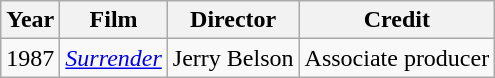<table class="wikitable">
<tr>
<th>Year</th>
<th>Film</th>
<th>Director</th>
<th>Credit</th>
</tr>
<tr>
<td>1987</td>
<td><em><a href='#'>Surrender</a></em></td>
<td>Jerry Belson</td>
<td>Associate producer</td>
</tr>
</table>
